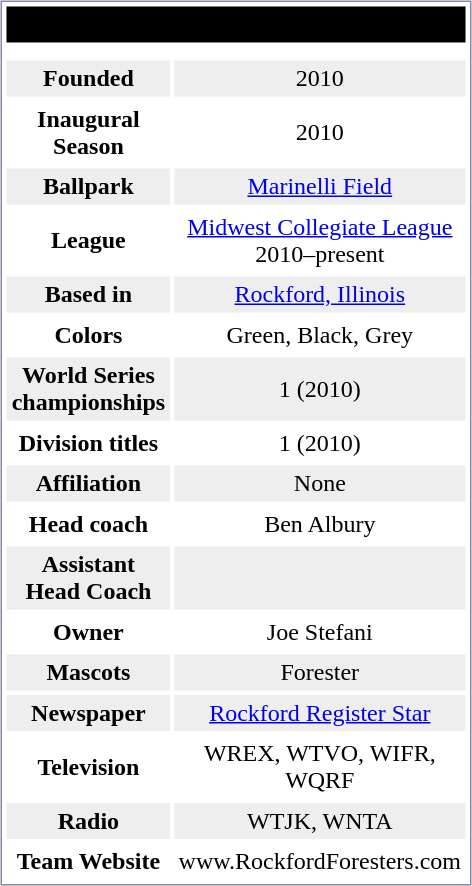<table style="margin:5px; border:1px solid #8888AA;" align=right cellpadding=3 cellspacing=3 width=240>
<tr align="center" bgcolor="black">
<td colspan=2><span><strong>Rockford Foresters</strong></span></td>
</tr>
<tr align="center">
<td colspan=2></td>
</tr>
<tr align="center" bgcolor="#eeeeee">
<td><strong>Founded</strong></td>
<td>2010</td>
</tr>
<tr align="center">
<td><strong>Inaugural Season</strong></td>
<td>2010</td>
</tr>
<tr align="center" bgcolor="#eeeeee">
<td><strong>Ballpark</strong></td>
<td><a href='#'>Marinelli Field</a></td>
</tr>
<tr align="center">
<td><strong>League</strong></td>
<td><a href='#'>Midwest Collegiate League</a> 2010–present</td>
</tr>
<tr align="center" bgcolor="#eeeeee">
<td><strong>Based in</strong></td>
<td><a href='#'>Rockford, Illinois</a></td>
</tr>
<tr align="center">
<td><strong>Colors</strong></td>
<td>Green, Black, Grey</td>
</tr>
<tr align="center" bgcolor="#eeeeee">
<td><strong>World Series championships</strong></td>
<td>1 (2010)</td>
</tr>
<tr align="center">
<td><strong>Division titles</strong></td>
<td>1 (2010)</td>
</tr>
<tr align="center" bgcolor="#eeeeee">
<td><strong>Affiliation</strong></td>
<td>None</td>
</tr>
<tr align="center">
<td><strong>Head coach</strong></td>
<td>Ben Albury</td>
</tr>
<tr align="center" bgcolor="#eeeeee">
<td><strong>Assistant Head Coach</strong></td>
<td></td>
</tr>
<tr align="center">
<td><strong>Owner</strong></td>
<td>Joe Stefani</td>
</tr>
<tr align="center" bgcolor="#eeeeee">
<td><strong>Mascots</strong></td>
<td>Forester</td>
</tr>
<tr align="center" bgcolor="#eeeeee">
<td><strong>Newspaper</strong></td>
<td><a href='#'>Rockford Register Star</a></td>
</tr>
<tr align="center">
<td><strong>Television</strong></td>
<td>WREX, WTVO, WIFR, WQRF</td>
</tr>
<tr align="center" bgcolor="#eeeeee">
<td><strong>Radio</strong></td>
<td>WTJK, WNTA</td>
</tr>
<tr align="center">
<td><strong>Team Website</strong></td>
<td>www.RockfordForesters.com</td>
</tr>
</table>
